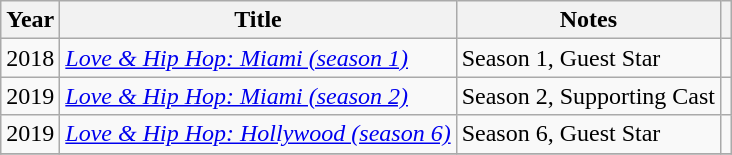<table class="wikitable">
<tr>
<th scope="col">Year</th>
<th scope="col">Title</th>
<th scope="col">Notes</th>
<th scope="col" class="unsortable"></th>
</tr>
<tr>
<td>2018</td>
<td><em><a href='#'>Love & Hip Hop: Miami (season 1)</a></em></td>
<td>Season 1, Guest Star</td>
<td></td>
</tr>
<tr>
<td>2019</td>
<td><em><a href='#'>Love & Hip Hop: Miami (season 2)</a></em></td>
<td>Season 2, Supporting Cast</td>
<td></td>
</tr>
<tr>
<td>2019</td>
<td><em><a href='#'>Love & Hip Hop: Hollywood (season 6)</a></em></td>
<td>Season 6, Guest Star</td>
<td></td>
</tr>
<tr>
</tr>
</table>
